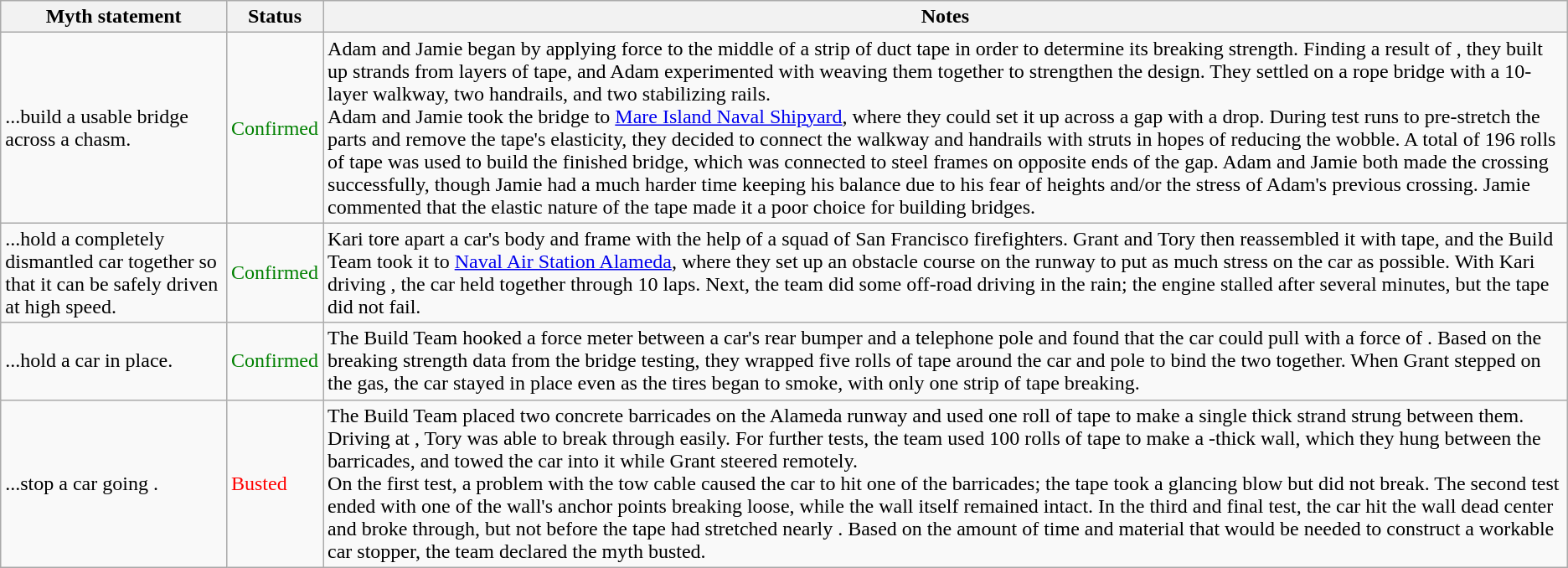<table class="wikitable plainrowheaders">
<tr>
<th>Myth statement</th>
<th>Status</th>
<th>Notes</th>
</tr>
<tr>
<td>...build a usable bridge across a chasm.</td>
<td style="color:green">Confirmed</td>
<td>Adam and Jamie began by applying force to the middle of a strip of duct tape in order to determine its breaking strength. Finding a result of , they built up strands from layers of tape, and Adam experimented with weaving them together to strengthen the design. They settled on a rope bridge with a 10-layer walkway, two handrails, and two stabilizing rails.<br>Adam and Jamie took the bridge to <a href='#'>Mare Island Naval Shipyard</a>, where they could set it up across a  gap with a  drop. During test runs to pre-stretch the parts and remove the tape's elasticity, they decided to connect the walkway and handrails with struts in hopes of reducing the wobble. A total of 196 rolls of tape was used to build the finished bridge, which was connected to steel frames on opposite ends of the gap. Adam and Jamie both made the crossing successfully, though Jamie had a much harder time keeping his balance due to his fear of heights and/or the stress of Adam's previous crossing. Jamie commented that the elastic nature of the tape made it a poor choice for building bridges.</td>
</tr>
<tr>
<td>...hold a completely dismantled car together so that it can be safely driven at high speed.</td>
<td style="color:green">Confirmed</td>
<td>Kari tore apart a car's body and frame with the help of a squad of San Francisco firefighters. Grant and Tory then reassembled it with tape, and the Build Team took it to <a href='#'>Naval Air Station Alameda</a>, where they set up an obstacle course on the runway to put as much stress on the car as possible. With Kari driving , the car held together through 10 laps. Next, the team did some off-road driving in the rain; the engine stalled after several minutes, but the tape did not fail.</td>
</tr>
<tr>
<td>...hold a car in place.</td>
<td style="color:green">Confirmed</td>
<td>The Build Team hooked a force meter between a car's rear bumper and a telephone pole and found that the car could pull with a force of . Based on the breaking strength data from the bridge testing, they wrapped five rolls of tape around the car and pole to bind the two together. When Grant stepped on the gas, the car stayed in place even as the tires began to smoke, with only one strip of tape breaking.</td>
</tr>
<tr>
<td>...stop a car going .</td>
<td style="color:red">Busted</td>
<td>The Build Team placed two concrete barricades on the Alameda runway and used one roll of tape to make a single thick strand strung between them. Driving at , Tory was able to break through easily. For further tests, the team used 100 rolls of tape to make a -thick wall, which they hung between the barricades, and towed the car into it while Grant steered remotely.<br>On the first test, a problem with the tow cable caused the car to hit one of the barricades; the tape took a glancing blow but did not break. The second test ended with one of the wall's anchor points breaking loose, while the wall itself remained intact. In the third and final test, the car hit the wall dead center and broke through, but not before the tape had stretched nearly . Based on the amount of time and material that would be needed to construct a workable car stopper, the team declared the myth busted.</td>
</tr>
</table>
